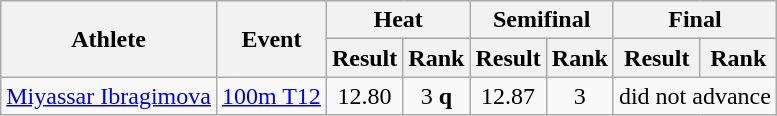<table class="wikitable">
<tr>
<th rowspan="2">Athlete</th>
<th rowspan="2">Event</th>
<th colspan="2">Heat</th>
<th colspan="2">Semifinal</th>
<th colspan="2">Final</th>
</tr>
<tr>
<th>Result</th>
<th>Rank</th>
<th>Result</th>
<th>Rank</th>
<th>Result</th>
<th>Rank</th>
</tr>
<tr align=center>
<td align=left><a href='#'>Miyassar Ibragimova</a></td>
<td align=left><a href='#'>100m T12</a></td>
<td>12.80</td>
<td>3 <strong>q</strong></td>
<td>12.87</td>
<td>3</td>
<td colspan=2>did not advance</td>
</tr>
</table>
